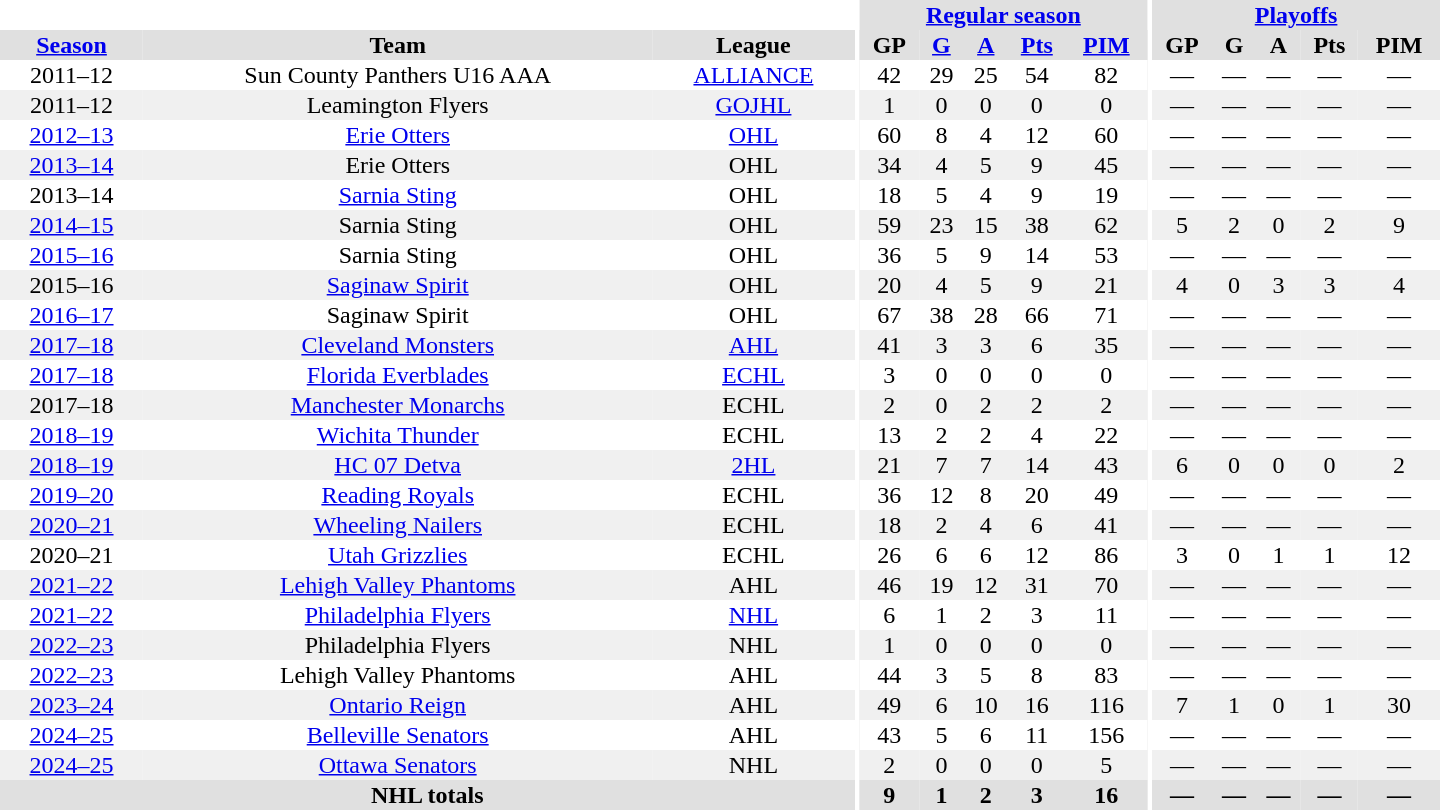<table border="0" cellpadding="1" cellspacing="0" style="text-align:center; width:60em">
<tr bgcolor="#e0e0e0">
<th colspan="3" bgcolor="#ffffff"></th>
<th rowspan="100" bgcolor="#ffffff"></th>
<th colspan="5"><a href='#'>Regular season</a></th>
<th rowspan="100" bgcolor="#ffffff"></th>
<th colspan="5"><a href='#'>Playoffs</a></th>
</tr>
<tr bgcolor="#e0e0e0">
<th><a href='#'>Season</a></th>
<th>Team</th>
<th>League</th>
<th>GP</th>
<th><a href='#'>G</a></th>
<th><a href='#'>A</a></th>
<th><a href='#'>Pts</a></th>
<th><a href='#'>PIM</a></th>
<th>GP</th>
<th>G</th>
<th>A</th>
<th>Pts</th>
<th>PIM</th>
</tr>
<tr>
<td>2011–12</td>
<td>Sun County Panthers U16 AAA</td>
<td><a href='#'>ALLIANCE</a></td>
<td>42</td>
<td>29</td>
<td>25</td>
<td>54</td>
<td>82</td>
<td>—</td>
<td>—</td>
<td>—</td>
<td>—</td>
<td>—</td>
</tr>
<tr bgcolor="#f0f0f0">
<td>2011–12</td>
<td>Leamington Flyers</td>
<td><a href='#'>GOJHL</a></td>
<td>1</td>
<td>0</td>
<td>0</td>
<td>0</td>
<td>0</td>
<td>—</td>
<td>—</td>
<td>—</td>
<td>—</td>
<td>—</td>
</tr>
<tr>
<td><a href='#'>2012–13</a></td>
<td><a href='#'>Erie Otters</a></td>
<td><a href='#'>OHL</a></td>
<td>60</td>
<td>8</td>
<td>4</td>
<td>12</td>
<td>60</td>
<td>—</td>
<td>—</td>
<td>—</td>
<td>—</td>
<td>—</td>
</tr>
<tr bgcolor="#f0f0f0">
<td><a href='#'>2013–14</a></td>
<td>Erie Otters</td>
<td>OHL</td>
<td>34</td>
<td>4</td>
<td>5</td>
<td>9</td>
<td>45</td>
<td>—</td>
<td>—</td>
<td>—</td>
<td>—</td>
<td>—</td>
</tr>
<tr>
<td>2013–14</td>
<td><a href='#'>Sarnia Sting</a></td>
<td>OHL</td>
<td>18</td>
<td>5</td>
<td>4</td>
<td>9</td>
<td>19</td>
<td>—</td>
<td>—</td>
<td>—</td>
<td>—</td>
<td>—</td>
</tr>
<tr bgcolor="#f0f0f0">
<td><a href='#'>2014–15</a></td>
<td>Sarnia Sting</td>
<td>OHL</td>
<td>59</td>
<td>23</td>
<td>15</td>
<td>38</td>
<td>62</td>
<td>5</td>
<td>2</td>
<td>0</td>
<td>2</td>
<td>9</td>
</tr>
<tr>
<td><a href='#'>2015–16</a></td>
<td>Sarnia Sting</td>
<td>OHL</td>
<td>36</td>
<td>5</td>
<td>9</td>
<td>14</td>
<td>53</td>
<td>—</td>
<td>—</td>
<td>—</td>
<td>—</td>
<td>—</td>
</tr>
<tr bgcolor="#f0f0f0">
<td>2015–16</td>
<td><a href='#'>Saginaw Spirit</a></td>
<td>OHL</td>
<td>20</td>
<td>4</td>
<td>5</td>
<td>9</td>
<td>21</td>
<td>4</td>
<td>0</td>
<td>3</td>
<td>3</td>
<td>4</td>
</tr>
<tr>
<td><a href='#'>2016–17</a></td>
<td>Saginaw Spirit</td>
<td>OHL</td>
<td>67</td>
<td>38</td>
<td>28</td>
<td>66</td>
<td>71</td>
<td>—</td>
<td>—</td>
<td>—</td>
<td>—</td>
<td>—</td>
</tr>
<tr bgcolor="#f0f0f0">
<td><a href='#'>2017–18</a></td>
<td><a href='#'>Cleveland Monsters</a></td>
<td><a href='#'>AHL</a></td>
<td>41</td>
<td>3</td>
<td>3</td>
<td>6</td>
<td>35</td>
<td>—</td>
<td>—</td>
<td>—</td>
<td>—</td>
<td>—</td>
</tr>
<tr>
<td><a href='#'>2017–18</a></td>
<td><a href='#'>Florida Everblades</a></td>
<td><a href='#'>ECHL</a></td>
<td>3</td>
<td>0</td>
<td>0</td>
<td>0</td>
<td>0</td>
<td>—</td>
<td>—</td>
<td>—</td>
<td>—</td>
<td>—</td>
</tr>
<tr bgcolor="#f0f0f0">
<td>2017–18</td>
<td><a href='#'>Manchester Monarchs</a></td>
<td>ECHL</td>
<td>2</td>
<td>0</td>
<td>2</td>
<td>2</td>
<td>2</td>
<td>—</td>
<td>—</td>
<td>—</td>
<td>—</td>
<td>—</td>
</tr>
<tr>
<td><a href='#'>2018–19</a></td>
<td><a href='#'>Wichita Thunder</a></td>
<td>ECHL</td>
<td>13</td>
<td>2</td>
<td>2</td>
<td>4</td>
<td>22</td>
<td>—</td>
<td>—</td>
<td>—</td>
<td>—</td>
<td>—</td>
</tr>
<tr bgcolor="#f0f0f0">
<td><a href='#'>2018–19</a></td>
<td><a href='#'>HC 07 Detva</a></td>
<td><a href='#'>2HL</a></td>
<td>21</td>
<td>7</td>
<td>7</td>
<td>14</td>
<td>43</td>
<td>6</td>
<td>0</td>
<td>0</td>
<td>0</td>
<td>2</td>
</tr>
<tr>
<td><a href='#'>2019–20</a></td>
<td><a href='#'>Reading Royals</a></td>
<td>ECHL</td>
<td>36</td>
<td>12</td>
<td>8</td>
<td>20</td>
<td>49</td>
<td>—</td>
<td>—</td>
<td>—</td>
<td>—</td>
<td>—</td>
</tr>
<tr bgcolor="#f0f0f0">
<td><a href='#'>2020–21</a></td>
<td><a href='#'>Wheeling Nailers</a></td>
<td>ECHL</td>
<td>18</td>
<td>2</td>
<td>4</td>
<td>6</td>
<td>41</td>
<td>—</td>
<td>—</td>
<td>—</td>
<td>—</td>
<td>—</td>
</tr>
<tr>
<td>2020–21</td>
<td><a href='#'>Utah Grizzlies</a></td>
<td>ECHL</td>
<td>26</td>
<td>6</td>
<td>6</td>
<td>12</td>
<td>86</td>
<td>3</td>
<td>0</td>
<td>1</td>
<td>1</td>
<td>12</td>
</tr>
<tr bgcolor="#f0f0f0">
<td><a href='#'>2021–22</a></td>
<td><a href='#'>Lehigh Valley Phantoms</a></td>
<td>AHL</td>
<td>46</td>
<td>19</td>
<td>12</td>
<td>31</td>
<td>70</td>
<td>—</td>
<td>—</td>
<td>—</td>
<td>—</td>
<td>—</td>
</tr>
<tr>
<td><a href='#'>2021–22</a></td>
<td><a href='#'>Philadelphia Flyers</a></td>
<td><a href='#'>NHL</a></td>
<td>6</td>
<td>1</td>
<td>2</td>
<td>3</td>
<td>11</td>
<td>—</td>
<td>—</td>
<td>—</td>
<td>—</td>
<td>—</td>
</tr>
<tr bgcolor="#f0f0f0">
<td><a href='#'>2022–23</a></td>
<td>Philadelphia Flyers</td>
<td>NHL</td>
<td>1</td>
<td>0</td>
<td>0</td>
<td>0</td>
<td>0</td>
<td>—</td>
<td>—</td>
<td>—</td>
<td>—</td>
<td>—</td>
</tr>
<tr>
<td><a href='#'>2022–23</a></td>
<td>Lehigh Valley Phantoms</td>
<td>AHL</td>
<td>44</td>
<td>3</td>
<td>5</td>
<td>8</td>
<td>83</td>
<td>—</td>
<td>—</td>
<td>—</td>
<td>—</td>
<td>—</td>
</tr>
<tr bgcolor="#f0f0f0">
<td><a href='#'>2023–24</a></td>
<td><a href='#'>Ontario Reign</a></td>
<td>AHL</td>
<td>49</td>
<td>6</td>
<td>10</td>
<td>16</td>
<td>116</td>
<td>7</td>
<td>1</td>
<td>0</td>
<td>1</td>
<td>30</td>
</tr>
<tr>
<td><a href='#'>2024–25</a></td>
<td><a href='#'>Belleville Senators</a></td>
<td>AHL</td>
<td>43</td>
<td>5</td>
<td>6</td>
<td>11</td>
<td>156</td>
<td>—</td>
<td>—</td>
<td>—</td>
<td>—</td>
<td>—</td>
</tr>
<tr bgcolor="#f0f0f0">
<td><a href='#'>2024–25</a></td>
<td><a href='#'>Ottawa Senators</a></td>
<td>NHL</td>
<td>2</td>
<td>0</td>
<td>0</td>
<td>0</td>
<td>5</td>
<td>—</td>
<td>—</td>
<td>—</td>
<td>—</td>
<td>—</td>
</tr>
<tr bgcolor="#e0e0e0">
<th colspan="3">NHL totals</th>
<th>9</th>
<th>1</th>
<th>2</th>
<th>3</th>
<th>16</th>
<th>—</th>
<th>—</th>
<th>—</th>
<th>—</th>
<th>—</th>
</tr>
</table>
